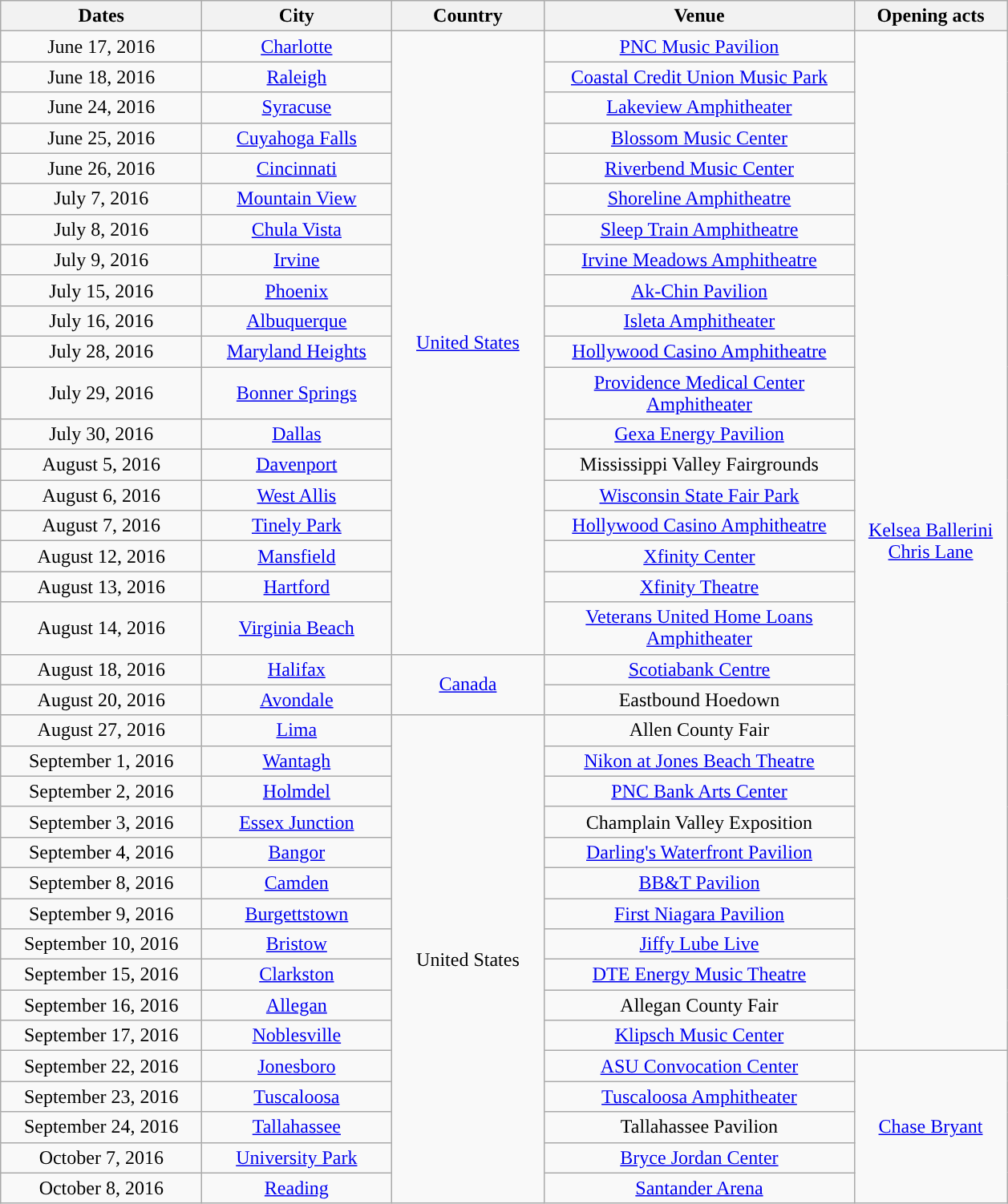<table class="wikitable" style="text-align:center;">
<tr>
<th style="width:160px;">Dates</th>
<th style="width:150px;">City</th>
<th style="width:120px;">Country</th>
<th style="width:250px;">Venue</th>
<th style="width:120px;">Opening acts</th>
</tr>
<tr>
<td>June 17, 2016</td>
<td><a href='#'>Charlotte</a></td>
<td rowspan="19"><a href='#'>United States</a></td>
<td><a href='#'>PNC Music Pavilion</a></td>
<td rowspan="32"><a href='#'>Kelsea Ballerini</a><br><a href='#'>Chris Lane</a></td>
</tr>
<tr>
<td>June 18, 2016</td>
<td><a href='#'>Raleigh</a></td>
<td><a href='#'>Coastal Credit Union Music Park</a></td>
</tr>
<tr>
<td>June 24, 2016</td>
<td><a href='#'>Syracuse</a></td>
<td><a href='#'>Lakeview Amphitheater</a></td>
</tr>
<tr>
<td>June 25, 2016</td>
<td><a href='#'>Cuyahoga Falls</a></td>
<td><a href='#'>Blossom Music Center</a></td>
</tr>
<tr>
<td>June 26, 2016</td>
<td><a href='#'>Cincinnati</a></td>
<td><a href='#'>Riverbend Music Center</a></td>
</tr>
<tr>
<td>July 7, 2016</td>
<td><a href='#'>Mountain View</a></td>
<td><a href='#'>Shoreline Amphitheatre</a></td>
</tr>
<tr>
<td>July 8, 2016</td>
<td><a href='#'>Chula Vista</a></td>
<td><a href='#'>Sleep Train Amphitheatre</a></td>
</tr>
<tr>
<td>July 9, 2016</td>
<td><a href='#'>Irvine</a></td>
<td><a href='#'>Irvine Meadows Amphitheatre</a></td>
</tr>
<tr>
<td>July 15, 2016</td>
<td><a href='#'>Phoenix</a></td>
<td><a href='#'>Ak-Chin Pavilion</a></td>
</tr>
<tr>
<td>July 16, 2016</td>
<td><a href='#'>Albuquerque</a></td>
<td><a href='#'>Isleta Amphitheater</a></td>
</tr>
<tr>
<td>July 28, 2016</td>
<td><a href='#'>Maryland Heights</a></td>
<td><a href='#'>Hollywood Casino Amphitheatre</a></td>
</tr>
<tr>
<td>July 29, 2016</td>
<td><a href='#'>Bonner Springs</a></td>
<td><a href='#'>Providence Medical Center Amphitheater</a></td>
</tr>
<tr>
<td>July 30, 2016</td>
<td><a href='#'>Dallas</a></td>
<td><a href='#'>Gexa Energy Pavilion</a></td>
</tr>
<tr>
<td>August 5, 2016</td>
<td><a href='#'>Davenport</a></td>
<td>Mississippi Valley Fairgrounds</td>
</tr>
<tr>
<td>August 6, 2016</td>
<td><a href='#'>West Allis</a></td>
<td><a href='#'>Wisconsin State Fair Park</a></td>
</tr>
<tr>
<td>August 7, 2016</td>
<td><a href='#'>Tinely Park</a></td>
<td><a href='#'>Hollywood Casino Amphitheatre</a></td>
</tr>
<tr>
<td>August 12, 2016</td>
<td><a href='#'>Mansfield</a></td>
<td><a href='#'>Xfinity Center</a></td>
</tr>
<tr>
<td>August 13, 2016</td>
<td><a href='#'>Hartford</a></td>
<td><a href='#'>Xfinity Theatre</a></td>
</tr>
<tr>
<td>August 14, 2016</td>
<td><a href='#'>Virginia Beach</a></td>
<td><a href='#'>Veterans United Home Loans Amphitheater</a></td>
</tr>
<tr>
<td>August 18, 2016</td>
<td><a href='#'>Halifax</a></td>
<td rowspan="2"><a href='#'>Canada</a></td>
<td><a href='#'>Scotiabank Centre</a></td>
</tr>
<tr>
<td>August 20, 2016</td>
<td><a href='#'>Avondale</a></td>
<td>Eastbound Hoedown</td>
</tr>
<tr>
<td>August 27, 2016</td>
<td><a href='#'>Lima</a></td>
<td rowspan="16">United States</td>
<td>Allen County Fair</td>
</tr>
<tr>
<td>September 1, 2016</td>
<td><a href='#'>Wantagh</a></td>
<td><a href='#'>Nikon at Jones Beach Theatre</a></td>
</tr>
<tr>
<td>September 2, 2016</td>
<td><a href='#'>Holmdel</a></td>
<td><a href='#'>PNC Bank Arts Center</a></td>
</tr>
<tr>
<td>September 3, 2016</td>
<td><a href='#'>Essex Junction</a></td>
<td>Champlain Valley Exposition</td>
</tr>
<tr>
<td>September 4, 2016</td>
<td><a href='#'>Bangor</a></td>
<td><a href='#'>Darling's Waterfront Pavilion</a></td>
</tr>
<tr>
<td>September 8, 2016</td>
<td><a href='#'>Camden</a></td>
<td><a href='#'>BB&T Pavilion</a></td>
</tr>
<tr>
<td>September 9, 2016</td>
<td><a href='#'>Burgettstown</a></td>
<td><a href='#'>First Niagara Pavilion</a></td>
</tr>
<tr>
<td>September 10, 2016</td>
<td><a href='#'>Bristow</a></td>
<td><a href='#'>Jiffy Lube Live</a></td>
</tr>
<tr>
<td>September 15, 2016</td>
<td><a href='#'>Clarkston</a></td>
<td><a href='#'>DTE Energy Music Theatre</a></td>
</tr>
<tr>
<td>September 16, 2016</td>
<td><a href='#'>Allegan</a></td>
<td>Allegan County Fair</td>
</tr>
<tr>
<td>September 17, 2016</td>
<td><a href='#'>Noblesville</a></td>
<td><a href='#'>Klipsch Music Center</a></td>
</tr>
<tr>
<td>September 22, 2016</td>
<td><a href='#'>Jonesboro</a></td>
<td><a href='#'>ASU Convocation Center</a></td>
<td rowspan="5"><a href='#'>Chase Bryant</a></td>
</tr>
<tr>
<td>September 23, 2016</td>
<td><a href='#'>Tuscaloosa</a></td>
<td><a href='#'>Tuscaloosa Amphitheater</a></td>
</tr>
<tr>
<td>September 24, 2016</td>
<td><a href='#'>Tallahassee</a></td>
<td>Tallahassee Pavilion</td>
</tr>
<tr>
<td>October 7, 2016</td>
<td><a href='#'>University Park</a></td>
<td><a href='#'>Bryce Jordan Center</a></td>
</tr>
<tr>
<td>October 8, 2016</td>
<td><a href='#'>Reading</a></td>
<td><a href='#'>Santander Arena</a></td>
</tr>
</table>
